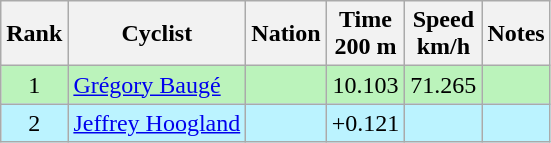<table class="wikitable sortable" style="text-align:center;">
<tr>
<th>Rank</th>
<th>Cyclist</th>
<th>Nation</th>
<th>Time<br>200 m</th>
<th>Speed<br>km/h</th>
<th>Notes</th>
</tr>
<tr bgcolor=bbf3bb>
<td>1</td>
<td align=left><a href='#'>Grégory Baugé</a></td>
<td align=left></td>
<td>10.103</td>
<td>71.265</td>
<td></td>
</tr>
<tr bgcolor=bbf3ff>
<td>2</td>
<td align=left><a href='#'>Jeffrey Hoogland</a></td>
<td align=left></td>
<td data-sort-value=10.224>+0.121</td>
<td></td>
<td></td>
</tr>
</table>
